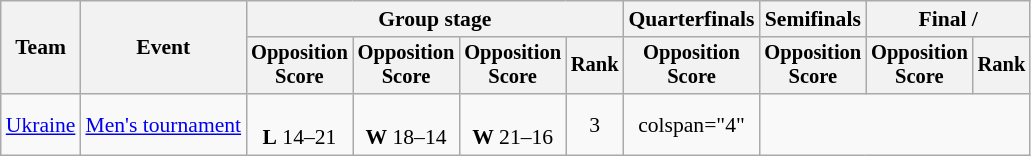<table class="wikitable" style="text-align:center; font-size:90%">
<tr>
<th rowspan=2>Team</th>
<th rowspan=2>Event</th>
<th colspan=4>Group stage</th>
<th>Quarterfinals</th>
<th>Semifinals</th>
<th colspan=2>Final / </th>
</tr>
<tr style="font-size:95%">
<th>Opposition<br>Score</th>
<th>Opposition<br>Score</th>
<th>Opposition<br>Score</th>
<th>Rank</th>
<th>Opposition<br>Score</th>
<th>Opposition<br>Score</th>
<th>Opposition<br>Score</th>
<th>Rank</th>
</tr>
<tr>
<td align=left><a href='#'>Ukraine</a></td>
<td align=left><a href='#'>Men's tournament</a></td>
<td><br><strong>L</strong> 14–21</td>
<td><br><strong>W</strong> 18–14</td>
<td><br><strong>W</strong> 21–16</td>
<td>3</td>
<td>colspan="4" </td>
</tr>
</table>
